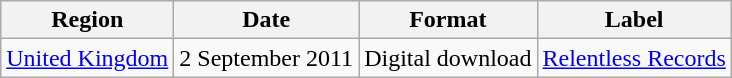<table class=wikitable>
<tr>
<th>Region</th>
<th>Date</th>
<th>Format</th>
<th>Label</th>
</tr>
<tr>
<td><a href='#'>United Kingdom</a></td>
<td>2 September 2011</td>
<td>Digital download</td>
<td><a href='#'>Relentless Records</a></td>
</tr>
</table>
